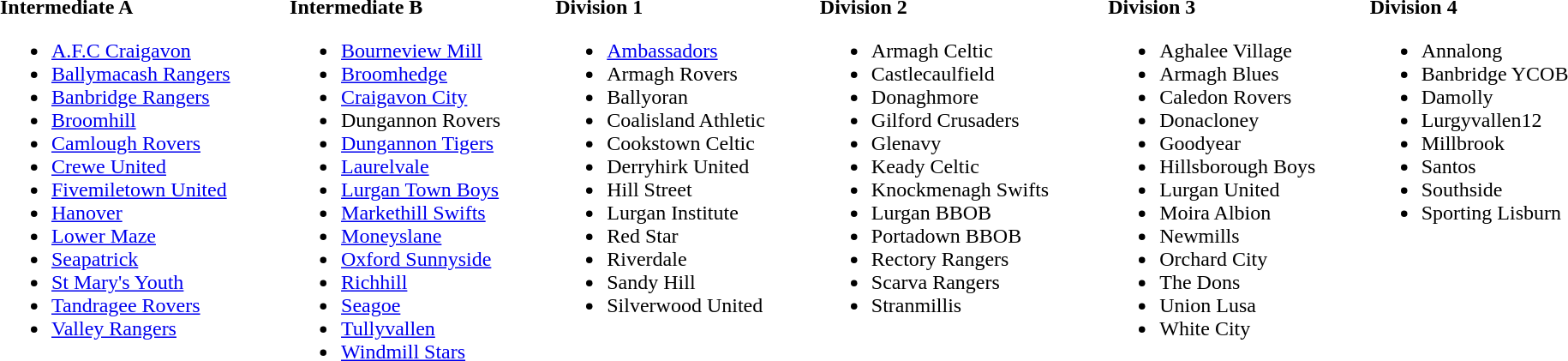<table -table cellpadding="1" cellspacing="3" style="width: 100%; text-align: left; border:0">
<tr>
<td valign="top"><br><strong>Intermediate A</strong><ul><li><a href='#'>A.F.C Craigavon</a></li><li><a href='#'>Ballymacash Rangers</a></li><li><a href='#'>Banbridge Rangers</a></li><li><a href='#'>Broomhill</a></li><li><a href='#'>Camlough Rovers</a></li><li><a href='#'>Crewe United</a></li><li><a href='#'>Fivemiletown United</a></li><li><a href='#'>Hanover</a></li><li><a href='#'>Lower Maze</a></li><li><a href='#'>Seapatrick</a></li><li><a href='#'>St Mary's Youth</a></li><li><a href='#'>Tandragee Rovers</a></li><li><a href='#'>Valley Rangers</a></li></ul></td>
<td valign="top"><br><strong>Intermediate B</strong><ul><li><a href='#'>Bourneview Mill</a></li><li><a href='#'>Broomhedge</a></li><li><a href='#'>Craigavon City</a></li><li>Dungannon Rovers</li><li><a href='#'>Dungannon Tigers</a></li><li><a href='#'>Laurelvale</a></li><li><a href='#'>Lurgan Town Boys</a></li><li><a href='#'>Markethill Swifts</a></li><li><a href='#'>Moneyslane</a></li><li><a href='#'>Oxford Sunnyside</a></li><li><a href='#'>Richhill</a></li><li><a href='#'>Seagoe</a></li><li><a href='#'>Tullyvallen</a></li><li><a href='#'>Windmill Stars</a></li></ul></td>
<td valign="top"><br><strong>Division 1</strong><ul><li><a href='#'>Ambassadors</a></li><li>Armagh Rovers</li><li>Ballyoran</li><li>Coalisland Athletic</li><li>Cookstown Celtic</li><li>Derryhirk United</li><li>Hill Street</li><li>Lurgan Institute</li><li>Red Star</li><li>Riverdale</li><li>Sandy Hill</li><li>Silverwood United</li></ul></td>
<td valign="top"><br><strong>Division 2</strong><ul><li>Armagh Celtic</li><li>Castlecaulfield</li><li>Donaghmore</li><li>Gilford Crusaders</li><li>Glenavy</li><li>Keady Celtic</li><li>Knockmenagh Swifts</li><li>Lurgan BBOB</li><li>Portadown BBOB</li><li>Rectory Rangers</li><li>Scarva Rangers</li><li>Stranmillis</li></ul></td>
<td valign="top"><br><strong>Division 3</strong><ul><li>Aghalee Village</li><li>Armagh Blues</li><li>Caledon Rovers</li><li>Donacloney</li><li>Goodyear</li><li>Hillsborough Boys</li><li>Lurgan United</li><li>Moira Albion</li><li>Newmills</li><li>Orchard City</li><li>The Dons</li><li>Union Lusa</li><li>White City</li></ul></td>
<td valign="top"><br><strong>Division 4</strong><ul><li>Annalong</li><li>Banbridge YCOB</li><li>Damolly</li><li>Lurgyvallen12</li><li>Millbrook</li><li>Santos</li><li>Southside</li><li>Sporting Lisburn</li></ul></td>
</tr>
</table>
